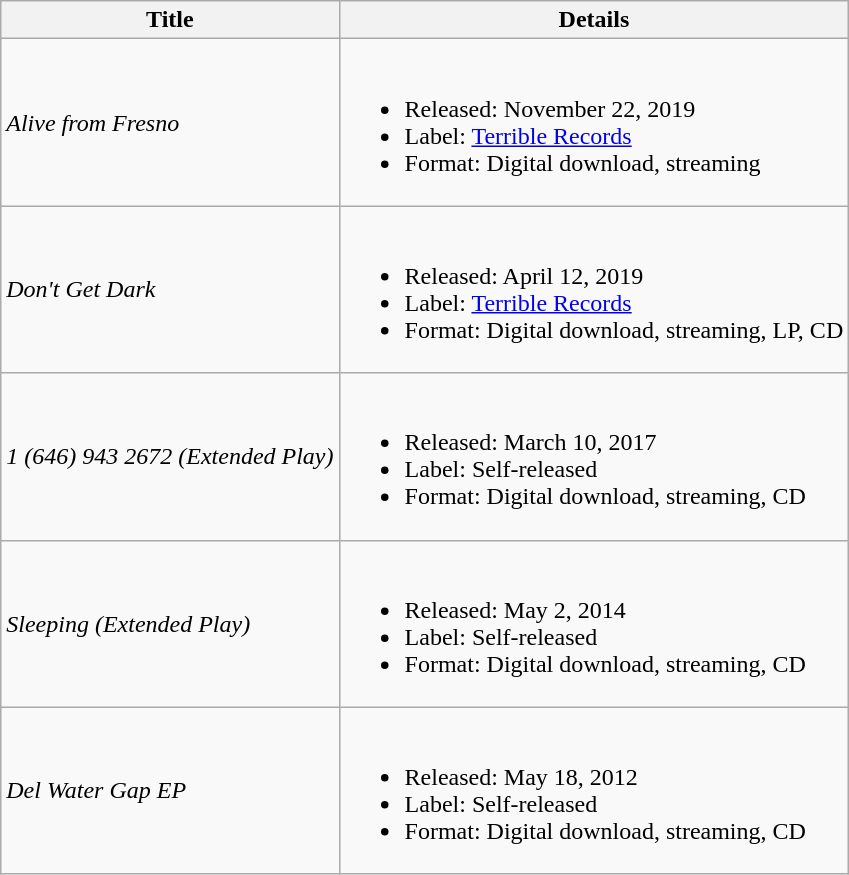<table class="wikitable">
<tr>
<th>Title</th>
<th>Details</th>
</tr>
<tr>
<td><em>Alive from Fresno</em></td>
<td><br><ul><li>Released: November 22, 2019</li><li>Label: <a href='#'>Terrible Records</a></li><li>Format: Digital download, streaming</li></ul></td>
</tr>
<tr>
<td><em>Don't Get Dark</em></td>
<td><br><ul><li>Released: April 12, 2019</li><li>Label: <a href='#'>Terrible Records</a></li><li>Format: Digital download, streaming, LP, CD</li></ul></td>
</tr>
<tr>
<td><em>1 (646) 943 2672 (Extended Play)</em></td>
<td><br><ul><li>Released: March 10, 2017</li><li>Label: Self-released</li><li>Format: Digital download, streaming, CD</li></ul></td>
</tr>
<tr>
<td><em>Sleeping (Extended Play)</em></td>
<td><br><ul><li>Released: May 2, 2014</li><li>Label: Self-released</li><li>Format: Digital download, streaming, CD</li></ul></td>
</tr>
<tr>
<td><em>Del Water Gap EP</em></td>
<td><br><ul><li>Released: May 18, 2012</li><li>Label: Self-released</li><li>Format: Digital download, streaming, CD</li></ul></td>
</tr>
</table>
